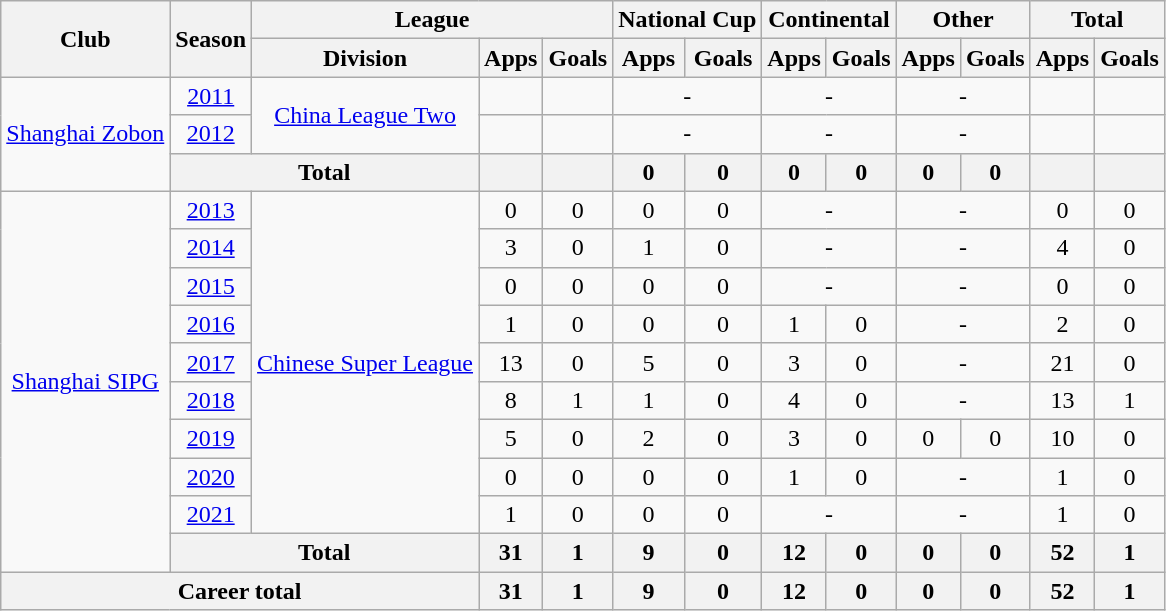<table class="wikitable" style="text-align: center">
<tr>
<th rowspan="2">Club</th>
<th rowspan="2">Season</th>
<th colspan="3">League</th>
<th colspan="2">National Cup</th>
<th colspan="2">Continental</th>
<th colspan="2">Other</th>
<th colspan="2">Total</th>
</tr>
<tr>
<th>Division</th>
<th>Apps</th>
<th>Goals</th>
<th>Apps</th>
<th>Goals</th>
<th>Apps</th>
<th>Goals</th>
<th>Apps</th>
<th>Goals</th>
<th>Apps</th>
<th>Goals</th>
</tr>
<tr>
<td rowspan=3><a href='#'>Shanghai Zobon</a></td>
<td><a href='#'>2011</a></td>
<td rowspan="2"><a href='#'>China League Two</a></td>
<td></td>
<td></td>
<td colspan="2">-</td>
<td colspan="2">-</td>
<td colspan="2">-</td>
<td></td>
<td></td>
</tr>
<tr>
<td><a href='#'>2012</a></td>
<td></td>
<td></td>
<td colspan="2">-</td>
<td colspan="2">-</td>
<td colspan="2">-</td>
<td></td>
<td></td>
</tr>
<tr>
<th colspan=2>Total</th>
<th></th>
<th></th>
<th>0</th>
<th>0</th>
<th>0</th>
<th>0</th>
<th>0</th>
<th>0</th>
<th></th>
<th></th>
</tr>
<tr>
<td rowspan=10><a href='#'>Shanghai SIPG</a></td>
<td><a href='#'>2013</a></td>
<td rowspan=9><a href='#'>Chinese Super League</a></td>
<td>0</td>
<td>0</td>
<td>0</td>
<td>0</td>
<td colspan="2">-</td>
<td colspan="2">-</td>
<td>0</td>
<td>0</td>
</tr>
<tr>
<td><a href='#'>2014</a></td>
<td>3</td>
<td>0</td>
<td>1</td>
<td>0</td>
<td colspan="2">-</td>
<td colspan="2">-</td>
<td>4</td>
<td>0</td>
</tr>
<tr>
<td><a href='#'>2015</a></td>
<td>0</td>
<td>0</td>
<td>0</td>
<td>0</td>
<td colspan="2">-</td>
<td colspan="2">-</td>
<td>0</td>
<td>0</td>
</tr>
<tr>
<td><a href='#'>2016</a></td>
<td>1</td>
<td>0</td>
<td>0</td>
<td>0</td>
<td>1</td>
<td>0</td>
<td colspan="2">-</td>
<td>2</td>
<td>0</td>
</tr>
<tr>
<td><a href='#'>2017</a></td>
<td>13</td>
<td>0</td>
<td>5</td>
<td>0</td>
<td>3</td>
<td>0</td>
<td colspan="2">-</td>
<td>21</td>
<td>0</td>
</tr>
<tr>
<td><a href='#'>2018</a></td>
<td>8</td>
<td>1</td>
<td>1</td>
<td>0</td>
<td>4</td>
<td>0</td>
<td colspan="2">-</td>
<td>13</td>
<td>1</td>
</tr>
<tr>
<td><a href='#'>2019</a></td>
<td>5</td>
<td>0</td>
<td>2</td>
<td>0</td>
<td>3</td>
<td>0</td>
<td>0</td>
<td>0</td>
<td>10</td>
<td>0</td>
</tr>
<tr>
<td><a href='#'>2020</a></td>
<td>0</td>
<td>0</td>
<td>0</td>
<td>0</td>
<td>1</td>
<td>0</td>
<td colspan="2">-</td>
<td>1</td>
<td>0</td>
</tr>
<tr>
<td><a href='#'>2021</a></td>
<td>1</td>
<td>0</td>
<td>0</td>
<td>0</td>
<td colspan="2">-</td>
<td colspan="2">-</td>
<td>1</td>
<td>0</td>
</tr>
<tr>
<th colspan=2>Total</th>
<th>31</th>
<th>1</th>
<th>9</th>
<th>0</th>
<th>12</th>
<th>0</th>
<th>0</th>
<th>0</th>
<th>52</th>
<th>1</th>
</tr>
<tr>
<th colspan=3>Career total</th>
<th>31</th>
<th>1</th>
<th>9</th>
<th>0</th>
<th>12</th>
<th>0</th>
<th>0</th>
<th>0</th>
<th>52</th>
<th>1</th>
</tr>
</table>
